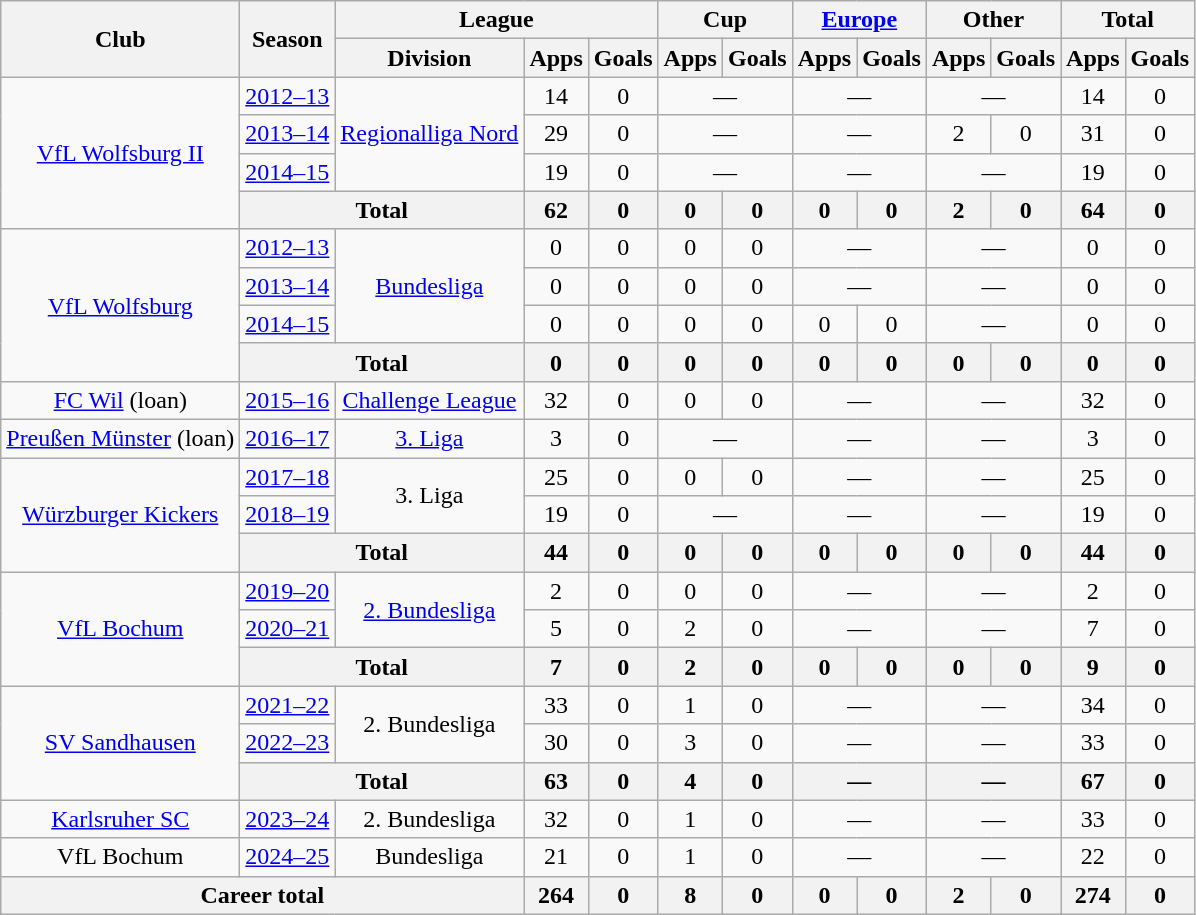<table class="wikitable" style="text-align:center">
<tr>
<th rowspan="2">Club</th>
<th rowspan="2">Season</th>
<th colspan="3">League</th>
<th colspan="2">Cup</th>
<th colspan="2"><a href='#'>Europe</a></th>
<th colspan="2">Other</th>
<th colspan="2">Total</th>
</tr>
<tr>
<th>Division</th>
<th>Apps</th>
<th>Goals</th>
<th>Apps</th>
<th>Goals</th>
<th>Apps</th>
<th>Goals</th>
<th>Apps</th>
<th>Goals</th>
<th>Apps</th>
<th>Goals</th>
</tr>
<tr>
<td rowspan="4"><a href='#'>VfL Wolfsburg II</a></td>
<td><a href='#'>2012–13</a></td>
<td rowspan="3"><a href='#'>Regionalliga Nord</a></td>
<td>14</td>
<td>0</td>
<td colspan="2">—</td>
<td colspan="2">—</td>
<td colspan="2">—</td>
<td>14</td>
<td>0</td>
</tr>
<tr>
<td><a href='#'>2013–14</a></td>
<td>29</td>
<td>0</td>
<td colspan="2">—</td>
<td colspan="2">—</td>
<td>2</td>
<td>0</td>
<td>31</td>
<td>0</td>
</tr>
<tr>
<td><a href='#'>2014–15</a></td>
<td>19</td>
<td>0</td>
<td colspan="2">—</td>
<td colspan="2">—</td>
<td colspan="2">—</td>
<td>19</td>
<td>0</td>
</tr>
<tr>
<th colspan="2">Total</th>
<th>62</th>
<th>0</th>
<th>0</th>
<th>0</th>
<th>0</th>
<th>0</th>
<th>2</th>
<th>0</th>
<th>64</th>
<th>0</th>
</tr>
<tr>
<td rowspan="4"><a href='#'>VfL Wolfsburg</a></td>
<td><a href='#'>2012–13</a></td>
<td rowspan="3"><a href='#'>Bundesliga</a></td>
<td>0</td>
<td>0</td>
<td>0</td>
<td>0</td>
<td colspan="2">—</td>
<td colspan="2">—</td>
<td>0</td>
<td>0</td>
</tr>
<tr>
<td><a href='#'>2013–14</a></td>
<td>0</td>
<td>0</td>
<td>0</td>
<td>0</td>
<td colspan="2">—</td>
<td colspan="2">—</td>
<td>0</td>
<td>0</td>
</tr>
<tr>
<td><a href='#'>2014–15</a></td>
<td>0</td>
<td>0</td>
<td>0</td>
<td>0</td>
<td>0</td>
<td>0</td>
<td colspan="2">—</td>
<td>0</td>
<td>0</td>
</tr>
<tr>
<th colspan=2>Total</th>
<th>0</th>
<th>0</th>
<th>0</th>
<th>0</th>
<th>0</th>
<th>0</th>
<th>0</th>
<th>0</th>
<th>0</th>
<th>0</th>
</tr>
<tr>
<td><a href='#'>FC Wil</a> (loan)</td>
<td><a href='#'>2015–16</a></td>
<td><a href='#'>Challenge League</a></td>
<td>32</td>
<td>0</td>
<td>0</td>
<td>0</td>
<td colspan="2">—</td>
<td colspan="2">—</td>
<td>32</td>
<td>0</td>
</tr>
<tr>
<td><a href='#'>Preußen Münster</a> (loan)</td>
<td><a href='#'>2016–17</a></td>
<td><a href='#'>3. Liga</a></td>
<td>3</td>
<td>0</td>
<td colspan="2">—</td>
<td colspan="2">—</td>
<td colspan="2">—</td>
<td>3</td>
<td>0</td>
</tr>
<tr>
<td rowspan="3"><a href='#'>Würzburger Kickers</a></td>
<td><a href='#'>2017–18</a></td>
<td rowspan="2">3. Liga</td>
<td>25</td>
<td>0</td>
<td>0</td>
<td>0</td>
<td colspan="2">—</td>
<td colspan="2">—</td>
<td>25</td>
<td>0</td>
</tr>
<tr>
<td><a href='#'>2018–19</a></td>
<td>19</td>
<td>0</td>
<td colspan="2">—</td>
<td colspan="2">—</td>
<td colspan="2">—</td>
<td>19</td>
<td>0</td>
</tr>
<tr>
<th colspan="2">Total</th>
<th>44</th>
<th>0</th>
<th>0</th>
<th>0</th>
<th>0</th>
<th>0</th>
<th>0</th>
<th>0</th>
<th>44</th>
<th>0</th>
</tr>
<tr>
<td rowspan="3"><a href='#'>VfL Bochum</a></td>
<td><a href='#'>2019–20</a></td>
<td rowspan="2"><a href='#'>2. Bundesliga</a></td>
<td>2</td>
<td>0</td>
<td>0</td>
<td>0</td>
<td colspan="2">—</td>
<td colspan="2">—</td>
<td>2</td>
<td>0</td>
</tr>
<tr>
<td><a href='#'>2020–21</a></td>
<td>5</td>
<td>0</td>
<td>2</td>
<td>0</td>
<td colspan="2">—</td>
<td colspan="2">—</td>
<td>7</td>
<td>0</td>
</tr>
<tr>
<th colspan="2">Total</th>
<th>7</th>
<th>0</th>
<th>2</th>
<th>0</th>
<th>0</th>
<th>0</th>
<th>0</th>
<th>0</th>
<th>9</th>
<th>0</th>
</tr>
<tr>
<td rowspan="3"><a href='#'>SV Sandhausen</a></td>
<td><a href='#'>2021–22</a></td>
<td rowspan="2">2. Bundesliga</td>
<td>33</td>
<td>0</td>
<td>1</td>
<td>0</td>
<td colspan="2">—</td>
<td colspan="2">—</td>
<td>34</td>
<td>0</td>
</tr>
<tr>
<td><a href='#'>2022–23</a></td>
<td>30</td>
<td>0</td>
<td>3</td>
<td>0</td>
<td colspan="2">—</td>
<td colspan="2">—</td>
<td>33</td>
<td>0</td>
</tr>
<tr>
<th colspan="2">Total</th>
<th>63</th>
<th>0</th>
<th>4</th>
<th>0</th>
<th colspan="2">—</th>
<th colspan="2">—</th>
<th>67</th>
<th>0</th>
</tr>
<tr>
<td><a href='#'>Karlsruher SC</a></td>
<td><a href='#'>2023–24</a></td>
<td>2. Bundesliga</td>
<td>32</td>
<td>0</td>
<td>1</td>
<td>0</td>
<td colspan="2">—</td>
<td colspan="2">—</td>
<td>33</td>
<td>0</td>
</tr>
<tr>
<td>VfL Bochum</td>
<td><a href='#'>2024–25</a></td>
<td>Bundesliga</td>
<td>21</td>
<td>0</td>
<td>1</td>
<td>0</td>
<td colspan="2">—</td>
<td colspan="2">—</td>
<td>22</td>
<td>0</td>
</tr>
<tr>
<th colspan="3">Career total</th>
<th>264</th>
<th>0</th>
<th>8</th>
<th>0</th>
<th>0</th>
<th>0</th>
<th>2</th>
<th>0</th>
<th>274</th>
<th>0</th>
</tr>
</table>
